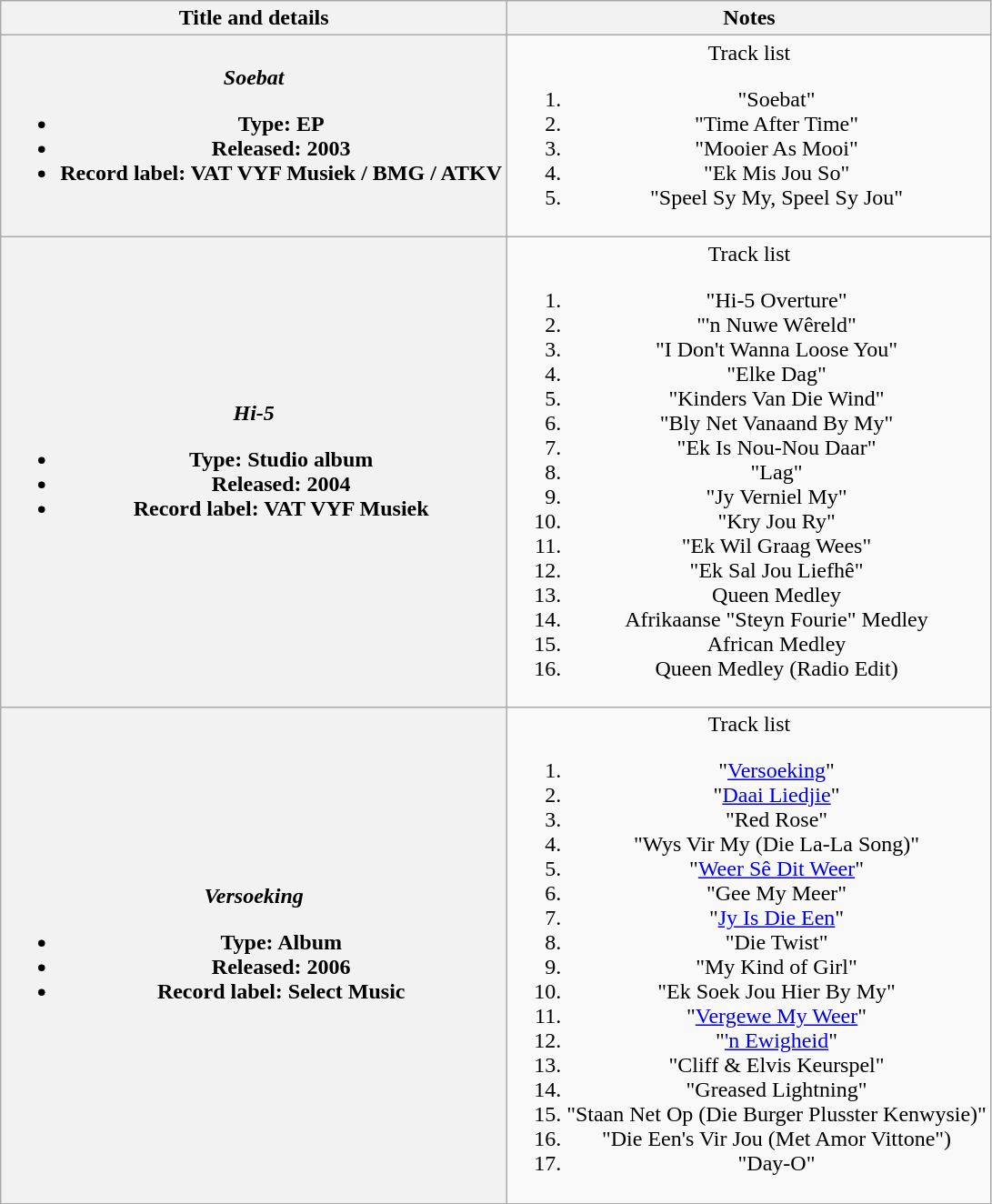<table class="wikitable plainrowheaders" style="text-align:center;">
<tr>
<th scope="col">Title and details</th>
<th scope="col">Notes</th>
</tr>
<tr>
<th scope="row"><strong><em>Soebat</em></strong><br><ul><li>Type: EP</li><li>Released: 2003</li><li>Record label: VAT VYF Musiek / BMG / ATKV</li></ul></th>
<td>Track list<br><ol><li>"Soebat"</li><li>"Time After Time"</li><li>"Mooier As Mooi"</li><li>"Ek Mis Jou So"</li><li>"Speel Sy My, Speel Sy Jou"</li></ol></td>
</tr>
<tr>
<th scope="row"><strong><em>Hi-5</em></strong><br><ul><li>Type: Studio album</li><li>Released: 2004</li><li>Record label: VAT VYF Musiek</li></ul></th>
<td>Track list<br><ol><li>"Hi-5 Overture"</li><li>"'n Nuwe Wêreld"</li><li>"I Don't Wanna Loose You"</li><li>"Elke Dag"</li><li>"Kinders Van Die Wind"</li><li>"Bly Net Vanaand By My"</li><li>"Ek Is Nou-Nou Daar"</li><li>"Lag"</li><li>"Jy Verniel My"</li><li>"Kry Jou Ry"</li><li>"Ek Wil Graag Wees"</li><li>"Ek Sal Jou Liefhê"</li><li>Queen Medley</li><li>Afrikaanse "Steyn Fourie" Medley</li><li>African Medley</li><li>Queen Medley (Radio Edit)</li></ol></td>
</tr>
<tr>
<th scope="row"><strong><em>Versoeking</em></strong><br><ul><li>Type: Album</li><li>Released: 2006</li><li>Record label: Select Music</li></ul></th>
<td>Track list<br><ol><li>"<a href='#'>Versoeking</a>"</li><li>"<a href='#'>Daai Liedjie</a>"</li><li>"Red Rose"</li><li>"Wys Vir My (Die La-La Song)"</li><li>"<a href='#'>Weer Sê Dit Weer</a>"</li><li>"Gee My Meer"</li><li>"<a href='#'>Jy Is Die Een</a>"</li><li>"Die Twist"</li><li>"My Kind of Girl"</li><li>"Ek Soek Jou Hier By My"</li><li>"<a href='#'>Vergewe My Weer</a>"</li><li>"<a href='#'>'n Ewigheid</a>"</li><li>"Cliff & Elvis Keurspel"</li><li>"Greased Lightning"</li><li>"Staan Net Op (Die Burger Plusster Kenwysie)"</li><li>"Die Een's Vir Jou (Met Amor Vittone")</li><li>"Day-O"</li></ol></td>
</tr>
<tr>
</tr>
</table>
